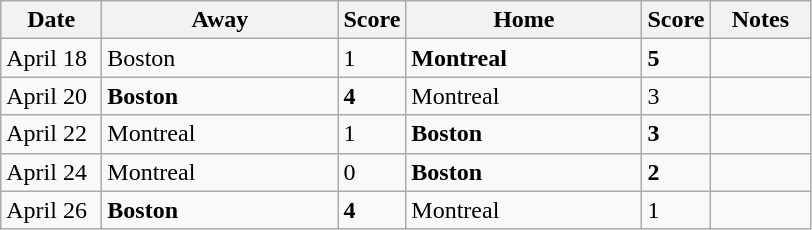<table class="wikitable">
<tr>
<th bgcolor="#DDDDFF" width="60">Date</th>
<th bgcolor="#DDDDFF" width="150">Away</th>
<th bgcolor="#DDDDFF" width="5">Score</th>
<th bgcolor="#DDDDFF" width="150">Home</th>
<th bgcolor="#DDDDFF" width="5">Score</th>
<th bgcolor="#DDDDFF" width="60">Notes</th>
</tr>
<tr>
<td>April 18</td>
<td>Boston</td>
<td>1</td>
<td><strong>Montreal </strong></td>
<td><strong>5</strong></td>
<td></td>
</tr>
<tr>
<td>April 20</td>
<td><strong>Boston </strong></td>
<td><strong>4</strong></td>
<td>Montreal</td>
<td>3</td>
<td></td>
</tr>
<tr>
<td>April 22</td>
<td>Montreal</td>
<td>1</td>
<td><strong>Boston </strong></td>
<td><strong>3</strong></td>
<td></td>
</tr>
<tr>
<td>April 24</td>
<td>Montreal</td>
<td>0</td>
<td><strong>Boston </strong></td>
<td><strong>2</strong></td>
<td></td>
</tr>
<tr>
<td>April 26</td>
<td><strong>Boston </strong></td>
<td><strong>4</strong></td>
<td>Montreal</td>
<td>1</td>
<td></td>
</tr>
</table>
